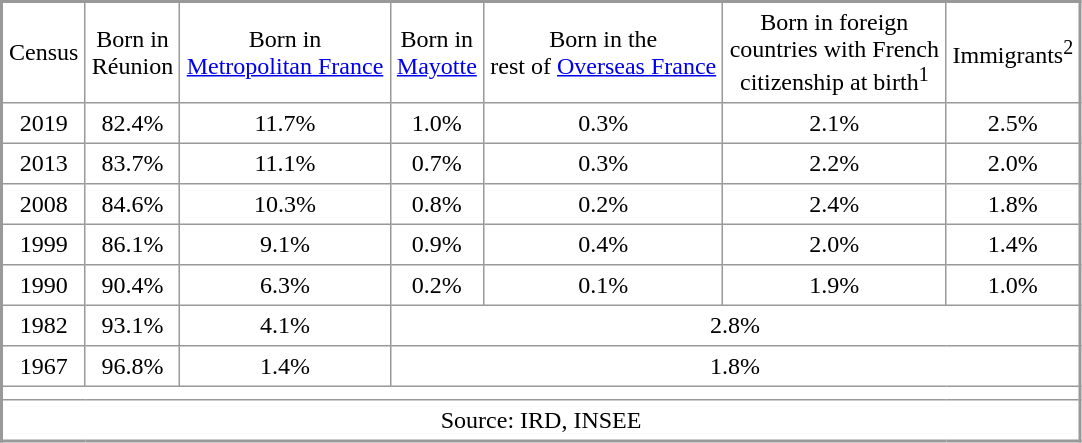<table style="width:720px; border:2px solid #999;" rules="all" cellspacing="0" cellpadding="4">
<tr>
<td align=center>Census</td>
<td align=center>Born in Réunion</td>
<td align=center>Born in <a href='#'>Metropolitan France</a></td>
<td align=center>Born in <a href='#'>Mayotte</a></td>
<td align=center>Born in the rest of <a href='#'>Overseas France</a></td>
<td align=center>Born in foreign countries with French citizenship at birth<sup>1</sup></td>
<td align=center>Immigrants<sup>2</sup></td>
</tr>
<tr>
<td align=center>2019</td>
<td align=center>82.4%</td>
<td align=center>11.7%</td>
<td align=center>1.0%</td>
<td align=center>0.3%</td>
<td align=center>2.1%</td>
<td align=center>2.5%</td>
</tr>
<tr>
<td align=center>2013</td>
<td align=center>83.7%</td>
<td align=center>11.1%</td>
<td align=center>0.7%</td>
<td align=center>0.3%</td>
<td align=center>2.2%</td>
<td align=center>2.0%</td>
</tr>
<tr>
<td align=center>2008</td>
<td align=center>84.6%</td>
<td align=center>10.3%</td>
<td align=center>0.8%</td>
<td align=center>0.2%</td>
<td align=center>2.4%</td>
<td align=center>1.8%</td>
</tr>
<tr>
<td align=center>1999</td>
<td align=center>86.1%</td>
<td align=center>9.1%</td>
<td align=center>0.9%</td>
<td align=center>0.4%</td>
<td align=center>2.0%</td>
<td align=center>1.4%</td>
</tr>
<tr>
<td align=center>1990</td>
<td align=center>90.4%</td>
<td align=center>6.3%</td>
<td align=center>0.2%</td>
<td align=center>0.1%</td>
<td align=center>1.9%</td>
<td align=center>1.0%</td>
</tr>
<tr>
<td align=center>1982</td>
<td align=center>93.1%</td>
<td align=center>4.1%</td>
<td style="text-align:center;" colspan="4">2.8%</td>
</tr>
<tr>
<td align=center>1967</td>
<td align=center>96.8%</td>
<td align=center>1.4%</td>
<td style="text-align:center;" colspan="4">1.8%</td>
</tr>
<tr>
<td style="text-align:left;" colspan="7"></td>
</tr>
<tr>
<td style="text-align:center;" colspan="7">Source: IRD, INSEE</td>
</tr>
</table>
